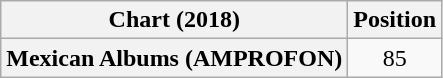<table class="wikitable plainrowheaders" style="text-align:center">
<tr>
<th>Chart (2018)</th>
<th>Position</th>
</tr>
<tr>
<th scope="row">Mexican Albums (AMPROFON)</th>
<td>85</td>
</tr>
</table>
